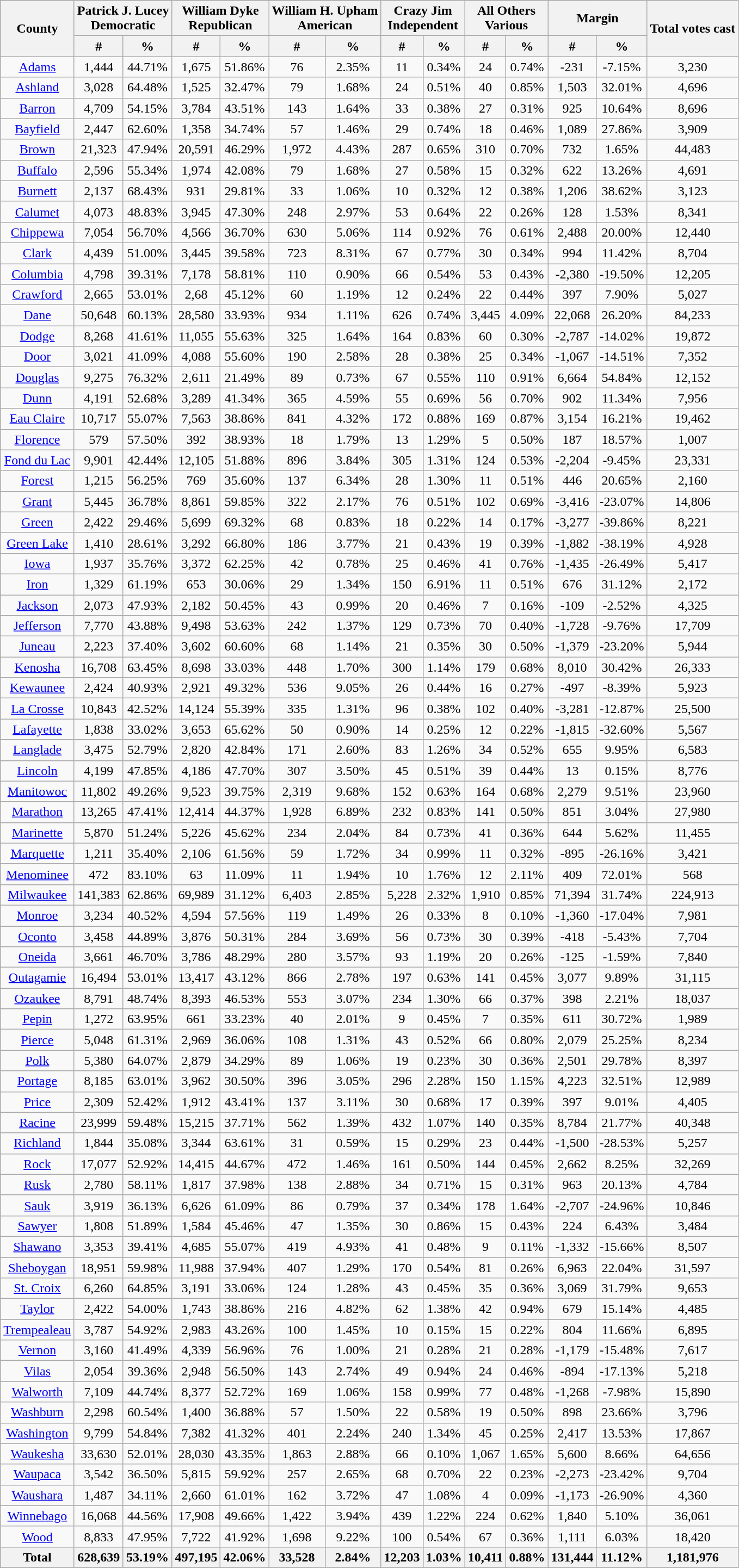<table class="wikitable sortable" style="text-align:center">
<tr>
<th rowspan="2" style="text-align:center;">County</th>
<th colspan="2" style="text-align:center;">Patrick J. Lucey<br>Democratic</th>
<th colspan="2" style="text-align:center;">William Dyke<br>Republican</th>
<th colspan="2" style="text-align:center;">William H. Upham<br>American</th>
<th colspan="2" style="text-align:center;">Crazy Jim<br>Independent</th>
<th colspan="2" style="text-align:center;">All Others<br>Various</th>
<th colspan="2" style="text-align:center;">Margin</th>
<th rowspan="2" style="text-align:center;">Total votes cast</th>
</tr>
<tr>
<th style="text-align:center;" data-sort-type="number">#</th>
<th style="text-align:center;" data-sort-type="number">%</th>
<th style="text-align:center;" data-sort-type="number">#</th>
<th style="text-align:center;" data-sort-type="number">%</th>
<th style="text-align:center;" data-sort-type="number">#</th>
<th style="text-align:center;" data-sort-type="number">%</th>
<th style="text-align:center;" data-sort-type="number">#</th>
<th style="text-align:center;" data-sort-type="number">%</th>
<th style="text-align:center;" data-sort-type="number">#</th>
<th style="text-align:center;" data-sort-type="number">%</th>
<th style="text-align:center;" data-sort-type="number">#</th>
<th style="text-align:center;" data-sort-type="number">%</th>
</tr>
<tr style="text-align:center;">
<td><a href='#'>Adams</a></td>
<td>1,444</td>
<td>44.71%</td>
<td>1,675</td>
<td>51.86%</td>
<td>76</td>
<td>2.35%</td>
<td>11</td>
<td>0.34%</td>
<td>24</td>
<td>0.74%</td>
<td>-231</td>
<td>-7.15%</td>
<td>3,230</td>
</tr>
<tr style="text-align:center;">
<td><a href='#'>Ashland</a></td>
<td>3,028</td>
<td>64.48%</td>
<td>1,525</td>
<td>32.47%</td>
<td>79</td>
<td>1.68%</td>
<td>24</td>
<td>0.51%</td>
<td>40</td>
<td>0.85%</td>
<td>1,503</td>
<td>32.01%</td>
<td>4,696</td>
</tr>
<tr style="text-align:center;">
<td><a href='#'>Barron</a></td>
<td>4,709</td>
<td>54.15%</td>
<td>3,784</td>
<td>43.51%</td>
<td>143</td>
<td>1.64%</td>
<td>33</td>
<td>0.38%</td>
<td>27</td>
<td>0.31%</td>
<td>925</td>
<td>10.64%</td>
<td>8,696</td>
</tr>
<tr style="text-align:center;">
<td><a href='#'>Bayfield</a></td>
<td>2,447</td>
<td>62.60%</td>
<td>1,358</td>
<td>34.74%</td>
<td>57</td>
<td>1.46%</td>
<td>29</td>
<td>0.74%</td>
<td>18</td>
<td>0.46%</td>
<td>1,089</td>
<td>27.86%</td>
<td>3,909</td>
</tr>
<tr style="text-align:center;">
<td><a href='#'>Brown</a></td>
<td>21,323</td>
<td>47.94%</td>
<td>20,591</td>
<td>46.29%</td>
<td>1,972</td>
<td>4.43%</td>
<td>287</td>
<td>0.65%</td>
<td>310</td>
<td>0.70%</td>
<td>732</td>
<td>1.65%</td>
<td>44,483</td>
</tr>
<tr style="text-align:center;">
<td><a href='#'>Buffalo</a></td>
<td>2,596</td>
<td>55.34%</td>
<td>1,974</td>
<td>42.08%</td>
<td>79</td>
<td>1.68%</td>
<td>27</td>
<td>0.58%</td>
<td>15</td>
<td>0.32%</td>
<td>622</td>
<td>13.26%</td>
<td>4,691</td>
</tr>
<tr style="text-align:center;">
<td><a href='#'>Burnett</a></td>
<td>2,137</td>
<td>68.43%</td>
<td>931</td>
<td>29.81%</td>
<td>33</td>
<td>1.06%</td>
<td>10</td>
<td>0.32%</td>
<td>12</td>
<td>0.38%</td>
<td>1,206</td>
<td>38.62%</td>
<td>3,123</td>
</tr>
<tr style="text-align:center;">
<td><a href='#'>Calumet</a></td>
<td>4,073</td>
<td>48.83%</td>
<td>3,945</td>
<td>47.30%</td>
<td>248</td>
<td>2.97%</td>
<td>53</td>
<td>0.64%</td>
<td>22</td>
<td>0.26%</td>
<td>128</td>
<td>1.53%</td>
<td>8,341</td>
</tr>
<tr style="text-align:center;">
<td><a href='#'>Chippewa</a></td>
<td>7,054</td>
<td>56.70%</td>
<td>4,566</td>
<td>36.70%</td>
<td>630</td>
<td>5.06%</td>
<td>114</td>
<td>0.92%</td>
<td>76</td>
<td>0.61%</td>
<td>2,488</td>
<td>20.00%</td>
<td>12,440</td>
</tr>
<tr style="text-align:center;">
<td><a href='#'>Clark</a></td>
<td>4,439</td>
<td>51.00%</td>
<td>3,445</td>
<td>39.58%</td>
<td>723</td>
<td>8.31%</td>
<td>67</td>
<td>0.77%</td>
<td>30</td>
<td>0.34%</td>
<td>994</td>
<td>11.42%</td>
<td>8,704</td>
</tr>
<tr style="text-align:center;">
<td><a href='#'>Columbia</a></td>
<td>4,798</td>
<td>39.31%</td>
<td>7,178</td>
<td>58.81%</td>
<td>110</td>
<td>0.90%</td>
<td>66</td>
<td>0.54%</td>
<td>53</td>
<td>0.43%</td>
<td>-2,380</td>
<td>-19.50%</td>
<td>12,205</td>
</tr>
<tr style="text-align:center;">
<td><a href='#'>Crawford</a></td>
<td>2,665</td>
<td>53.01%</td>
<td>2,68</td>
<td>45.12%</td>
<td>60</td>
<td>1.19%</td>
<td>12</td>
<td>0.24%</td>
<td>22</td>
<td>0.44%</td>
<td>397</td>
<td>7.90%</td>
<td>5,027</td>
</tr>
<tr style="text-align:center;">
<td><a href='#'>Dane</a></td>
<td>50,648</td>
<td>60.13%</td>
<td>28,580</td>
<td>33.93%</td>
<td>934</td>
<td>1.11%</td>
<td>626</td>
<td>0.74%</td>
<td>3,445</td>
<td>4.09%</td>
<td>22,068</td>
<td>26.20%</td>
<td>84,233</td>
</tr>
<tr style="text-align:center;">
<td><a href='#'>Dodge</a></td>
<td>8,268</td>
<td>41.61%</td>
<td>11,055</td>
<td>55.63%</td>
<td>325</td>
<td>1.64%</td>
<td>164</td>
<td>0.83%</td>
<td>60</td>
<td>0.30%</td>
<td>-2,787</td>
<td>-14.02%</td>
<td>19,872</td>
</tr>
<tr style="text-align:center;">
<td><a href='#'>Door</a></td>
<td>3,021</td>
<td>41.09%</td>
<td>4,088</td>
<td>55.60%</td>
<td>190</td>
<td>2.58%</td>
<td>28</td>
<td>0.38%</td>
<td>25</td>
<td>0.34%</td>
<td>-1,067</td>
<td>-14.51%</td>
<td>7,352</td>
</tr>
<tr style="text-align:center;">
<td><a href='#'>Douglas</a></td>
<td>9,275</td>
<td>76.32%</td>
<td>2,611</td>
<td>21.49%</td>
<td>89</td>
<td>0.73%</td>
<td>67</td>
<td>0.55%</td>
<td>110</td>
<td>0.91%</td>
<td>6,664</td>
<td>54.84%</td>
<td>12,152</td>
</tr>
<tr style="text-align:center;">
<td><a href='#'>Dunn</a></td>
<td>4,191</td>
<td>52.68%</td>
<td>3,289</td>
<td>41.34%</td>
<td>365</td>
<td>4.59%</td>
<td>55</td>
<td>0.69%</td>
<td>56</td>
<td>0.70%</td>
<td>902</td>
<td>11.34%</td>
<td>7,956</td>
</tr>
<tr style="text-align:center;">
<td><a href='#'>Eau Claire</a></td>
<td>10,717</td>
<td>55.07%</td>
<td>7,563</td>
<td>38.86%</td>
<td>841</td>
<td>4.32%</td>
<td>172</td>
<td>0.88%</td>
<td>169</td>
<td>0.87%</td>
<td>3,154</td>
<td>16.21%</td>
<td>19,462</td>
</tr>
<tr style="text-align:center;">
<td><a href='#'>Florence</a></td>
<td>579</td>
<td>57.50%</td>
<td>392</td>
<td>38.93%</td>
<td>18</td>
<td>1.79%</td>
<td>13</td>
<td>1.29%</td>
<td>5</td>
<td>0.50%</td>
<td>187</td>
<td>18.57%</td>
<td>1,007</td>
</tr>
<tr style="text-align:center;">
<td><a href='#'>Fond du Lac</a></td>
<td>9,901</td>
<td>42.44%</td>
<td>12,105</td>
<td>51.88%</td>
<td>896</td>
<td>3.84%</td>
<td>305</td>
<td>1.31%</td>
<td>124</td>
<td>0.53%</td>
<td>-2,204</td>
<td>-9.45%</td>
<td>23,331</td>
</tr>
<tr style="text-align:center;">
<td><a href='#'>Forest</a></td>
<td>1,215</td>
<td>56.25%</td>
<td>769</td>
<td>35.60%</td>
<td>137</td>
<td>6.34%</td>
<td>28</td>
<td>1.30%</td>
<td>11</td>
<td>0.51%</td>
<td>446</td>
<td>20.65%</td>
<td>2,160</td>
</tr>
<tr style="text-align:center;">
<td><a href='#'>Grant</a></td>
<td>5,445</td>
<td>36.78%</td>
<td>8,861</td>
<td>59.85%</td>
<td>322</td>
<td>2.17%</td>
<td>76</td>
<td>0.51%</td>
<td>102</td>
<td>0.69%</td>
<td>-3,416</td>
<td>-23.07%</td>
<td>14,806</td>
</tr>
<tr style="text-align:center;">
<td><a href='#'>Green</a></td>
<td>2,422</td>
<td>29.46%</td>
<td>5,699</td>
<td>69.32%</td>
<td>68</td>
<td>0.83%</td>
<td>18</td>
<td>0.22%</td>
<td>14</td>
<td>0.17%</td>
<td>-3,277</td>
<td>-39.86%</td>
<td>8,221</td>
</tr>
<tr style="text-align:center;">
<td><a href='#'>Green Lake</a></td>
<td>1,410</td>
<td>28.61%</td>
<td>3,292</td>
<td>66.80%</td>
<td>186</td>
<td>3.77%</td>
<td>21</td>
<td>0.43%</td>
<td>19</td>
<td>0.39%</td>
<td>-1,882</td>
<td>-38.19%</td>
<td>4,928</td>
</tr>
<tr style="text-align:center;">
<td><a href='#'>Iowa</a></td>
<td>1,937</td>
<td>35.76%</td>
<td>3,372</td>
<td>62.25%</td>
<td>42</td>
<td>0.78%</td>
<td>25</td>
<td>0.46%</td>
<td>41</td>
<td>0.76%</td>
<td>-1,435</td>
<td>-26.49%</td>
<td>5,417</td>
</tr>
<tr style="text-align:center;">
<td><a href='#'>Iron</a></td>
<td>1,329</td>
<td>61.19%</td>
<td>653</td>
<td>30.06%</td>
<td>29</td>
<td>1.34%</td>
<td>150</td>
<td>6.91%</td>
<td>11</td>
<td>0.51%</td>
<td>676</td>
<td>31.12%</td>
<td>2,172</td>
</tr>
<tr style="text-align:center;">
<td><a href='#'>Jackson</a></td>
<td>2,073</td>
<td>47.93%</td>
<td>2,182</td>
<td>50.45%</td>
<td>43</td>
<td>0.99%</td>
<td>20</td>
<td>0.46%</td>
<td>7</td>
<td>0.16%</td>
<td>-109</td>
<td>-2.52%</td>
<td>4,325</td>
</tr>
<tr style="text-align:center;">
<td><a href='#'>Jefferson</a></td>
<td>7,770</td>
<td>43.88%</td>
<td>9,498</td>
<td>53.63%</td>
<td>242</td>
<td>1.37%</td>
<td>129</td>
<td>0.73%</td>
<td>70</td>
<td>0.40%</td>
<td>-1,728</td>
<td>-9.76%</td>
<td>17,709</td>
</tr>
<tr style="text-align:center;">
<td><a href='#'>Juneau</a></td>
<td>2,223</td>
<td>37.40%</td>
<td>3,602</td>
<td>60.60%</td>
<td>68</td>
<td>1.14%</td>
<td>21</td>
<td>0.35%</td>
<td>30</td>
<td>0.50%</td>
<td>-1,379</td>
<td>-23.20%</td>
<td>5,944</td>
</tr>
<tr style="text-align:center;">
<td><a href='#'>Kenosha</a></td>
<td>16,708</td>
<td>63.45%</td>
<td>8,698</td>
<td>33.03%</td>
<td>448</td>
<td>1.70%</td>
<td>300</td>
<td>1.14%</td>
<td>179</td>
<td>0.68%</td>
<td>8,010</td>
<td>30.42%</td>
<td>26,333</td>
</tr>
<tr style="text-align:center;">
<td><a href='#'>Kewaunee</a></td>
<td>2,424</td>
<td>40.93%</td>
<td>2,921</td>
<td>49.32%</td>
<td>536</td>
<td>9.05%</td>
<td>26</td>
<td>0.44%</td>
<td>16</td>
<td>0.27%</td>
<td>-497</td>
<td>-8.39%</td>
<td>5,923</td>
</tr>
<tr style="text-align:center;">
<td><a href='#'>La Crosse</a></td>
<td>10,843</td>
<td>42.52%</td>
<td>14,124</td>
<td>55.39%</td>
<td>335</td>
<td>1.31%</td>
<td>96</td>
<td>0.38%</td>
<td>102</td>
<td>0.40%</td>
<td>-3,281</td>
<td>-12.87%</td>
<td>25,500</td>
</tr>
<tr style="text-align:center;">
<td><a href='#'>Lafayette</a></td>
<td>1,838</td>
<td>33.02%</td>
<td>3,653</td>
<td>65.62%</td>
<td>50</td>
<td>0.90%</td>
<td>14</td>
<td>0.25%</td>
<td>12</td>
<td>0.22%</td>
<td>-1,815</td>
<td>-32.60%</td>
<td>5,567</td>
</tr>
<tr style="text-align:center;">
<td><a href='#'>Langlade</a></td>
<td>3,475</td>
<td>52.79%</td>
<td>2,820</td>
<td>42.84%</td>
<td>171</td>
<td>2.60%</td>
<td>83</td>
<td>1.26%</td>
<td>34</td>
<td>0.52%</td>
<td>655</td>
<td>9.95%</td>
<td>6,583</td>
</tr>
<tr style="text-align:center;">
<td><a href='#'>Lincoln</a></td>
<td>4,199</td>
<td>47.85%</td>
<td>4,186</td>
<td>47.70%</td>
<td>307</td>
<td>3.50%</td>
<td>45</td>
<td>0.51%</td>
<td>39</td>
<td>0.44%</td>
<td>13</td>
<td>0.15%</td>
<td>8,776</td>
</tr>
<tr style="text-align:center;">
<td><a href='#'>Manitowoc</a></td>
<td>11,802</td>
<td>49.26%</td>
<td>9,523</td>
<td>39.75%</td>
<td>2,319</td>
<td>9.68%</td>
<td>152</td>
<td>0.63%</td>
<td>164</td>
<td>0.68%</td>
<td>2,279</td>
<td>9.51%</td>
<td>23,960</td>
</tr>
<tr style="text-align:center;">
<td><a href='#'>Marathon</a></td>
<td>13,265</td>
<td>47.41%</td>
<td>12,414</td>
<td>44.37%</td>
<td>1,928</td>
<td>6.89%</td>
<td>232</td>
<td>0.83%</td>
<td>141</td>
<td>0.50%</td>
<td>851</td>
<td>3.04%</td>
<td>27,980</td>
</tr>
<tr style="text-align:center;">
<td><a href='#'>Marinette</a></td>
<td>5,870</td>
<td>51.24%</td>
<td>5,226</td>
<td>45.62%</td>
<td>234</td>
<td>2.04%</td>
<td>84</td>
<td>0.73%</td>
<td>41</td>
<td>0.36%</td>
<td>644</td>
<td>5.62%</td>
<td>11,455</td>
</tr>
<tr style="text-align:center;">
<td><a href='#'>Marquette</a></td>
<td>1,211</td>
<td>35.40%</td>
<td>2,106</td>
<td>61.56%</td>
<td>59</td>
<td>1.72%</td>
<td>34</td>
<td>0.99%</td>
<td>11</td>
<td>0.32%</td>
<td>-895</td>
<td>-26.16%</td>
<td>3,421</td>
</tr>
<tr style="text-align:center;">
<td><a href='#'>Menominee</a></td>
<td>472</td>
<td>83.10%</td>
<td>63</td>
<td>11.09%</td>
<td>11</td>
<td>1.94%</td>
<td>10</td>
<td>1.76%</td>
<td>12</td>
<td>2.11%</td>
<td>409</td>
<td>72.01%</td>
<td>568</td>
</tr>
<tr style="text-align:center;">
<td><a href='#'>Milwaukee</a></td>
<td>141,383</td>
<td>62.86%</td>
<td>69,989</td>
<td>31.12%</td>
<td>6,403</td>
<td>2.85%</td>
<td>5,228</td>
<td>2.32%</td>
<td>1,910</td>
<td>0.85%</td>
<td>71,394</td>
<td>31.74%</td>
<td>224,913</td>
</tr>
<tr style="text-align:center;">
<td><a href='#'>Monroe</a></td>
<td>3,234</td>
<td>40.52%</td>
<td>4,594</td>
<td>57.56%</td>
<td>119</td>
<td>1.49%</td>
<td>26</td>
<td>0.33%</td>
<td>8</td>
<td>0.10%</td>
<td>-1,360</td>
<td>-17.04%</td>
<td>7,981</td>
</tr>
<tr style="text-align:center;">
<td><a href='#'>Oconto</a></td>
<td>3,458</td>
<td>44.89%</td>
<td>3,876</td>
<td>50.31%</td>
<td>284</td>
<td>3.69%</td>
<td>56</td>
<td>0.73%</td>
<td>30</td>
<td>0.39%</td>
<td>-418</td>
<td>-5.43%</td>
<td>7,704</td>
</tr>
<tr style="text-align:center;">
<td><a href='#'>Oneida</a></td>
<td>3,661</td>
<td>46.70%</td>
<td>3,786</td>
<td>48.29%</td>
<td>280</td>
<td>3.57%</td>
<td>93</td>
<td>1.19%</td>
<td>20</td>
<td>0.26%</td>
<td>-125</td>
<td>-1.59%</td>
<td>7,840</td>
</tr>
<tr style="text-align:center;">
<td><a href='#'>Outagamie</a></td>
<td>16,494</td>
<td>53.01%</td>
<td>13,417</td>
<td>43.12%</td>
<td>866</td>
<td>2.78%</td>
<td>197</td>
<td>0.63%</td>
<td>141</td>
<td>0.45%</td>
<td>3,077</td>
<td>9.89%</td>
<td>31,115</td>
</tr>
<tr style="text-align:center;">
<td><a href='#'>Ozaukee</a></td>
<td>8,791</td>
<td>48.74%</td>
<td>8,393</td>
<td>46.53%</td>
<td>553</td>
<td>3.07%</td>
<td>234</td>
<td>1.30%</td>
<td>66</td>
<td>0.37%</td>
<td>398</td>
<td>2.21%</td>
<td>18,037</td>
</tr>
<tr style="text-align:center;">
<td><a href='#'>Pepin</a></td>
<td>1,272</td>
<td>63.95%</td>
<td>661</td>
<td>33.23%</td>
<td>40</td>
<td>2.01%</td>
<td>9</td>
<td>0.45%</td>
<td>7</td>
<td>0.35%</td>
<td>611</td>
<td>30.72%</td>
<td>1,989</td>
</tr>
<tr style="text-align:center;">
<td><a href='#'>Pierce</a></td>
<td>5,048</td>
<td>61.31%</td>
<td>2,969</td>
<td>36.06%</td>
<td>108</td>
<td>1.31%</td>
<td>43</td>
<td>0.52%</td>
<td>66</td>
<td>0.80%</td>
<td>2,079</td>
<td>25.25%</td>
<td>8,234</td>
</tr>
<tr style="text-align:center;">
<td><a href='#'>Polk</a></td>
<td>5,380</td>
<td>64.07%</td>
<td>2,879</td>
<td>34.29%</td>
<td>89</td>
<td>1.06%</td>
<td>19</td>
<td>0.23%</td>
<td>30</td>
<td>0.36%</td>
<td>2,501</td>
<td>29.78%</td>
<td>8,397</td>
</tr>
<tr style="text-align:center;">
<td><a href='#'>Portage</a></td>
<td>8,185</td>
<td>63.01%</td>
<td>3,962</td>
<td>30.50%</td>
<td>396</td>
<td>3.05%</td>
<td>296</td>
<td>2.28%</td>
<td>150</td>
<td>1.15%</td>
<td>4,223</td>
<td>32.51%</td>
<td>12,989</td>
</tr>
<tr style="text-align:center;">
<td><a href='#'>Price</a></td>
<td>2,309</td>
<td>52.42%</td>
<td>1,912</td>
<td>43.41%</td>
<td>137</td>
<td>3.11%</td>
<td>30</td>
<td>0.68%</td>
<td>17</td>
<td>0.39%</td>
<td>397</td>
<td>9.01%</td>
<td>4,405</td>
</tr>
<tr style="text-align:center;">
<td><a href='#'>Racine</a></td>
<td>23,999</td>
<td>59.48%</td>
<td>15,215</td>
<td>37.71%</td>
<td>562</td>
<td>1.39%</td>
<td>432</td>
<td>1.07%</td>
<td>140</td>
<td>0.35%</td>
<td>8,784</td>
<td>21.77%</td>
<td>40,348</td>
</tr>
<tr style="text-align:center;">
<td><a href='#'>Richland</a></td>
<td>1,844</td>
<td>35.08%</td>
<td>3,344</td>
<td>63.61%</td>
<td>31</td>
<td>0.59%</td>
<td>15</td>
<td>0.29%</td>
<td>23</td>
<td>0.44%</td>
<td>-1,500</td>
<td>-28.53%</td>
<td>5,257</td>
</tr>
<tr style="text-align:center;">
<td><a href='#'>Rock</a></td>
<td>17,077</td>
<td>52.92%</td>
<td>14,415</td>
<td>44.67%</td>
<td>472</td>
<td>1.46%</td>
<td>161</td>
<td>0.50%</td>
<td>144</td>
<td>0.45%</td>
<td>2,662</td>
<td>8.25%</td>
<td>32,269</td>
</tr>
<tr style="text-align:center;">
<td><a href='#'>Rusk</a></td>
<td>2,780</td>
<td>58.11%</td>
<td>1,817</td>
<td>37.98%</td>
<td>138</td>
<td>2.88%</td>
<td>34</td>
<td>0.71%</td>
<td>15</td>
<td>0.31%</td>
<td>963</td>
<td>20.13%</td>
<td>4,784</td>
</tr>
<tr style="text-align:center;">
<td><a href='#'>Sauk</a></td>
<td>3,919</td>
<td>36.13%</td>
<td>6,626</td>
<td>61.09%</td>
<td>86</td>
<td>0.79%</td>
<td>37</td>
<td>0.34%</td>
<td>178</td>
<td>1.64%</td>
<td>-2,707</td>
<td>-24.96%</td>
<td>10,846</td>
</tr>
<tr style="text-align:center;">
<td><a href='#'>Sawyer</a></td>
<td>1,808</td>
<td>51.89%</td>
<td>1,584</td>
<td>45.46%</td>
<td>47</td>
<td>1.35%</td>
<td>30</td>
<td>0.86%</td>
<td>15</td>
<td>0.43%</td>
<td>224</td>
<td>6.43%</td>
<td>3,484</td>
</tr>
<tr style="text-align:center;">
<td><a href='#'>Shawano</a></td>
<td>3,353</td>
<td>39.41%</td>
<td>4,685</td>
<td>55.07%</td>
<td>419</td>
<td>4.93%</td>
<td>41</td>
<td>0.48%</td>
<td>9</td>
<td>0.11%</td>
<td>-1,332</td>
<td>-15.66%</td>
<td>8,507</td>
</tr>
<tr style="text-align:center;">
<td><a href='#'>Sheboygan</a></td>
<td>18,951</td>
<td>59.98%</td>
<td>11,988</td>
<td>37.94%</td>
<td>407</td>
<td>1.29%</td>
<td>170</td>
<td>0.54%</td>
<td>81</td>
<td>0.26%</td>
<td>6,963</td>
<td>22.04%</td>
<td>31,597</td>
</tr>
<tr style="text-align:center;">
<td><a href='#'>St. Croix</a></td>
<td>6,260</td>
<td>64.85%</td>
<td>3,191</td>
<td>33.06%</td>
<td>124</td>
<td>1.28%</td>
<td>43</td>
<td>0.45%</td>
<td>35</td>
<td>0.36%</td>
<td>3,069</td>
<td>31.79%</td>
<td>9,653</td>
</tr>
<tr style="text-align:center;">
<td><a href='#'>Taylor</a></td>
<td>2,422</td>
<td>54.00%</td>
<td>1,743</td>
<td>38.86%</td>
<td>216</td>
<td>4.82%</td>
<td>62</td>
<td>1.38%</td>
<td>42</td>
<td>0.94%</td>
<td>679</td>
<td>15.14%</td>
<td>4,485</td>
</tr>
<tr style="text-align:center;">
<td><a href='#'>Trempealeau</a></td>
<td>3,787</td>
<td>54.92%</td>
<td>2,983</td>
<td>43.26%</td>
<td>100</td>
<td>1.45%</td>
<td>10</td>
<td>0.15%</td>
<td>15</td>
<td>0.22%</td>
<td>804</td>
<td>11.66%</td>
<td>6,895</td>
</tr>
<tr style="text-align:center;">
<td><a href='#'>Vernon</a></td>
<td>3,160</td>
<td>41.49%</td>
<td>4,339</td>
<td>56.96%</td>
<td>76</td>
<td>1.00%</td>
<td>21</td>
<td>0.28%</td>
<td>21</td>
<td>0.28%</td>
<td>-1,179</td>
<td>-15.48%</td>
<td>7,617</td>
</tr>
<tr style="text-align:center;">
<td><a href='#'>Vilas</a></td>
<td>2,054</td>
<td>39.36%</td>
<td>2,948</td>
<td>56.50%</td>
<td>143</td>
<td>2.74%</td>
<td>49</td>
<td>0.94%</td>
<td>24</td>
<td>0.46%</td>
<td>-894</td>
<td>-17.13%</td>
<td>5,218</td>
</tr>
<tr style="text-align:center;">
<td><a href='#'>Walworth</a></td>
<td>7,109</td>
<td>44.74%</td>
<td>8,377</td>
<td>52.72%</td>
<td>169</td>
<td>1.06%</td>
<td>158</td>
<td>0.99%</td>
<td>77</td>
<td>0.48%</td>
<td>-1,268</td>
<td>-7.98%</td>
<td>15,890</td>
</tr>
<tr style="text-align:center;">
<td><a href='#'>Washburn</a></td>
<td>2,298</td>
<td>60.54%</td>
<td>1,400</td>
<td>36.88%</td>
<td>57</td>
<td>1.50%</td>
<td>22</td>
<td>0.58%</td>
<td>19</td>
<td>0.50%</td>
<td>898</td>
<td>23.66%</td>
<td>3,796</td>
</tr>
<tr style="text-align:center;">
<td><a href='#'>Washington</a></td>
<td>9,799</td>
<td>54.84%</td>
<td>7,382</td>
<td>41.32%</td>
<td>401</td>
<td>2.24%</td>
<td>240</td>
<td>1.34%</td>
<td>45</td>
<td>0.25%</td>
<td>2,417</td>
<td>13.53%</td>
<td>17,867</td>
</tr>
<tr style="text-align:center;">
<td><a href='#'>Waukesha</a></td>
<td>33,630</td>
<td>52.01%</td>
<td>28,030</td>
<td>43.35%</td>
<td>1,863</td>
<td>2.88%</td>
<td>66</td>
<td>0.10%</td>
<td>1,067</td>
<td>1.65%</td>
<td>5,600</td>
<td>8.66%</td>
<td>64,656</td>
</tr>
<tr style="text-align:center;">
<td><a href='#'>Waupaca</a></td>
<td>3,542</td>
<td>36.50%</td>
<td>5,815</td>
<td>59.92%</td>
<td>257</td>
<td>2.65%</td>
<td>68</td>
<td>0.70%</td>
<td>22</td>
<td>0.23%</td>
<td>-2,273</td>
<td>-23.42%</td>
<td>9,704</td>
</tr>
<tr style="text-align:center;">
<td><a href='#'>Waushara</a></td>
<td>1,487</td>
<td>34.11%</td>
<td>2,660</td>
<td>61.01%</td>
<td>162</td>
<td>3.72%</td>
<td>47</td>
<td>1.08%</td>
<td>4</td>
<td>0.09%</td>
<td>-1,173</td>
<td>-26.90%</td>
<td>4,360</td>
</tr>
<tr style="text-align:center;">
<td><a href='#'>Winnebago</a></td>
<td>16,068</td>
<td>44.56%</td>
<td>17,908</td>
<td>49.66%</td>
<td>1,422</td>
<td>3.94%</td>
<td>439</td>
<td>1.22%</td>
<td>224</td>
<td>0.62%</td>
<td>1,840</td>
<td>5.10%</td>
<td>36,061</td>
</tr>
<tr style="text-align:center;">
<td><a href='#'>Wood</a></td>
<td>8,833</td>
<td>47.95%</td>
<td>7,722</td>
<td>41.92%</td>
<td>1,698</td>
<td>9.22%</td>
<td>100</td>
<td>0.54%</td>
<td>67</td>
<td>0.36%</td>
<td>1,111</td>
<td>6.03%</td>
<td>18,420</td>
</tr>
<tr>
<th>Total</th>
<th>628,639</th>
<th>53.19%</th>
<th>497,195</th>
<th>42.06%</th>
<th>33,528</th>
<th>2.84%</th>
<th>12,203</th>
<th>1.03%</th>
<th>10,411</th>
<th>0.88%</th>
<th>131,444</th>
<th>11.12%</th>
<th>1,181,976</th>
</tr>
</table>
